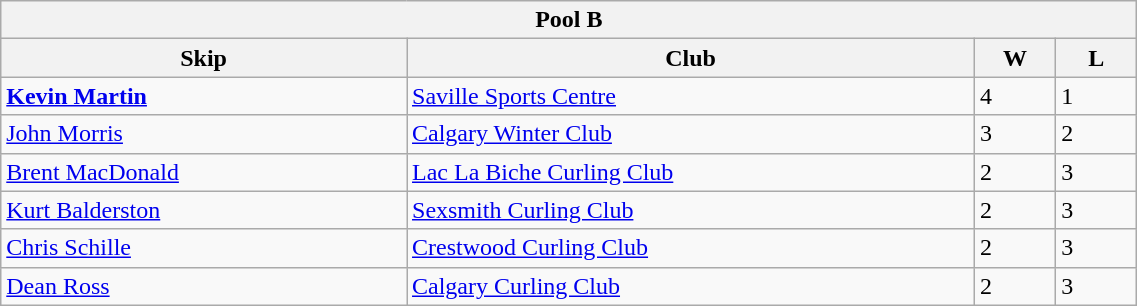<table class="wikitable" width=60%>
<tr>
<th align="center" colspan=4>Pool B</th>
</tr>
<tr>
<th width=25%>Skip</th>
<th width=35%>Club</th>
<th width=5%>W</th>
<th width=5%>L</th>
</tr>
<tr>
<td><strong><a href='#'>Kevin Martin</a></strong></td>
<td><a href='#'>Saville Sports Centre</a></td>
<td>4</td>
<td>1</td>
</tr>
<tr>
<td><a href='#'>John Morris</a></td>
<td><a href='#'>Calgary Winter Club</a></td>
<td>3</td>
<td>2</td>
</tr>
<tr>
<td><a href='#'>Brent MacDonald</a></td>
<td><a href='#'>Lac La Biche Curling Club</a></td>
<td>2</td>
<td>3</td>
</tr>
<tr>
<td><a href='#'>Kurt Balderston</a></td>
<td><a href='#'>Sexsmith Curling Club</a></td>
<td>2</td>
<td>3</td>
</tr>
<tr>
<td><a href='#'>Chris Schille</a></td>
<td><a href='#'>Crestwood Curling Club</a></td>
<td>2</td>
<td>3</td>
</tr>
<tr>
<td><a href='#'>Dean Ross</a></td>
<td><a href='#'>Calgary Curling Club</a></td>
<td>2</td>
<td>3</td>
</tr>
</table>
